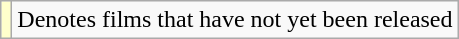<table class="wikitable">
<tr>
<td style="background:#ffc;"></td>
<td>Denotes films that have not yet been released</td>
</tr>
</table>
